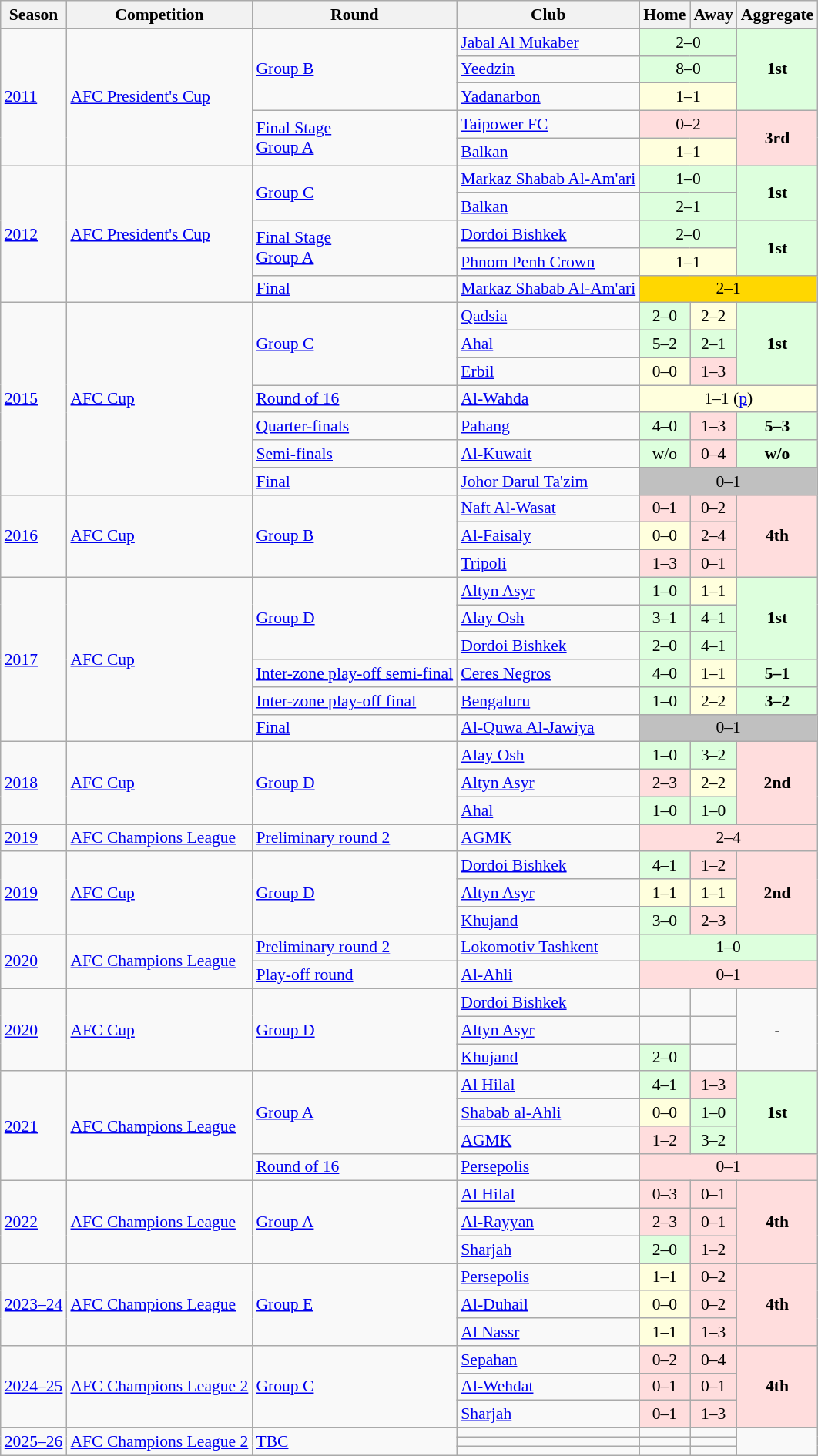<table class="wikitable mw-collapsible mw-collapsed" align=center cellspacing="0" cellpadding="3" style="border:1px solid #AAAAAA;font-size:90%">
<tr>
<th>Season</th>
<th>Competition</th>
<th>Round</th>
<th>Club</th>
<th>Home</th>
<th>Away</th>
<th>Aggregate</th>
</tr>
<tr>
<td rowspan="5"><a href='#'>2011</a></td>
<td rowspan="5"><a href='#'>AFC President's Cup</a></td>
<td rowspan="3"><a href='#'>Group B</a></td>
<td> <a href='#'>Jabal Al Mukaber</a></td>
<td colspan=2 style="background:#ddffdd;text-align:center;">2–0</td>
<td rowspan=3 style="background:#ddffdd;text-align:center;"><strong>1st</strong></td>
</tr>
<tr>
<td> <a href='#'>Yeedzin</a></td>
<td colspan=2 style="background:#ddffdd;text-align:center;">8–0</td>
</tr>
<tr>
<td> <a href='#'>Yadanarbon</a></td>
<td colspan=2 style="background:#ffffdd;text-align:center;">1–1</td>
</tr>
<tr>
<td rowspan="2"><a href='#'>Final Stage <br> Group A</a></td>
<td> <a href='#'>Taipower FC</a></td>
<td colspan=2 style="background:#ffdddd;text-align:center;">0–2</td>
<td rowspan=2 style="background:#ffdddd;text-align:center;"><strong>3rd</strong></td>
</tr>
<tr>
<td> <a href='#'>Balkan</a></td>
<td colspan=2 style="background:#ffffdd;text-align:center;">1–1</td>
</tr>
<tr>
<td rowspan="5"><a href='#'>2012</a></td>
<td rowspan="5"><a href='#'>AFC President's Cup</a></td>
<td rowspan="2"><a href='#'>Group C</a></td>
<td> <a href='#'>Markaz Shabab Al-Am'ari</a></td>
<td colspan=2 style="background:#ddffdd;text-align:center;">1–0</td>
<td rowspan=2 style="background:#ddffdd;text-align:center;"><strong>1st</strong></td>
</tr>
<tr>
<td> <a href='#'>Balkan</a></td>
<td colspan=2 style="background:#ddffdd;text-align:center;">2–1</td>
</tr>
<tr>
<td rowspan="2"><a href='#'>Final Stage <br> Group A</a></td>
<td> <a href='#'>Dordoi Bishkek</a></td>
<td colspan=2 style="background:#ddffdd;text-align:center;">2–0</td>
<td rowspan=2 style="background:#ddffdd;text-align:center;"><strong>1st</strong></td>
</tr>
<tr>
<td> <a href='#'>Phnom Penh Crown</a></td>
<td colspan=2 style="background:#ffffdd;text-align:center;">1–1</td>
</tr>
<tr>
<td rowspan="1"><a href='#'>Final</a></td>
<td> <a href='#'>Markaz Shabab Al-Am'ari</a></td>
<td colspan=3 bgcolor="gold" style="text-align:center;">2–1</td>
</tr>
<tr>
<td rowspan="7"><a href='#'>2015</a></td>
<td rowspan="7"><a href='#'>AFC Cup</a></td>
<td rowspan="3"><a href='#'>Group C</a></td>
<td> <a href='#'>Qadsia</a></td>
<td style="background:#ddffdd;text-align:center;">2–0</td>
<td style="background:#ffffdd;text-align:center;">2–2</td>
<td rowspan=3 style="background:#ddffdd;text-align:center;"><strong>1st</strong></td>
</tr>
<tr>
<td> <a href='#'>Ahal</a></td>
<td style="background:#ddffdd;text-align:center;">5–2</td>
<td style="background:#ddffdd;text-align:center;">2–1</td>
</tr>
<tr>
<td> <a href='#'>Erbil</a></td>
<td style="background:#ffffdd;text-align:center;">0–0</td>
<td style="background:#ffdddd;text-align:center;">1–3</td>
</tr>
<tr>
<td rowspan="1"><a href='#'>Round of 16</a></td>
<td> <a href='#'>Al-Wahda</a></td>
<td colspan=3 style="background:#ffffdd;text-align:center;">1–1 (<a href='#'>p</a>)</td>
</tr>
<tr>
<td rowspan="1"><a href='#'>Quarter-finals</a></td>
<td> <a href='#'>Pahang</a></td>
<td style="background:#ddffdd;text-align:center;">4–0</td>
<td style="background:#ffdddd;text-align:center;">1–3</td>
<td style="background:#ddffdd;text-align:center;"><strong>5–3</strong></td>
</tr>
<tr>
<td rowspan="1"><a href='#'>Semi-finals</a></td>
<td> <a href='#'>Al-Kuwait</a></td>
<td style="background:#ddffdd;text-align:center;">w/o</td>
<td style="background:#ffdddd;text-align:center;">0–4</td>
<td style="background:#ddffdd;text-align:center;"><strong>w/o</strong></td>
</tr>
<tr>
<td rowspan="1"><a href='#'>Final</a></td>
<td> <a href='#'>Johor Darul Ta'zim</a></td>
<td colspan=3 style="background:silver; text-align:center;">0–1</td>
</tr>
<tr>
<td rowspan="3"><a href='#'>2016</a></td>
<td rowspan="3"><a href='#'>AFC Cup</a></td>
<td rowspan="3"><a href='#'>Group B</a></td>
<td> <a href='#'>Naft Al-Wasat</a></td>
<td style="background:#ffdddd;text-align:center;">0–1</td>
<td style="background:#ffdddd;text-align:center;">0–2</td>
<td rowspan=3 style="background:#ffdddd;text-align:center;"><strong>4th</strong></td>
</tr>
<tr>
<td> <a href='#'>Al-Faisaly</a></td>
<td style="background:#ffffdd;text-align:center;">0–0</td>
<td style="background:#ffdddd;text-align:center;">2–4</td>
</tr>
<tr>
<td> <a href='#'>Tripoli</a></td>
<td style="background:#ffdddd;text-align:center;">1–3</td>
<td style="background:#ffdddd;text-align:center;">0–1</td>
</tr>
<tr>
<td rowspan="6"><a href='#'>2017</a></td>
<td rowspan="6"><a href='#'>AFC Cup</a></td>
<td rowspan="3"><a href='#'>Group D</a></td>
<td> <a href='#'>Altyn Asyr</a></td>
<td style="background:#ddffdd;text-align:center;">1–0</td>
<td style="background:#ffffdd;text-align:center;">1–1</td>
<td rowspan=3 style="background:#ddffdd;text-align:center;"><strong>1st</strong></td>
</tr>
<tr>
<td> <a href='#'>Alay Osh</a></td>
<td style="background:#ddffdd;text-align:center;">3–1</td>
<td style="background:#ddffdd;text-align:center;">4–1</td>
</tr>
<tr>
<td> <a href='#'>Dordoi Bishkek</a></td>
<td style="background:#ddffdd;text-align:center;">2–0</td>
<td style="background:#ddffdd;text-align:center;">4–1</td>
</tr>
<tr>
<td rowspan="1"><a href='#'>Inter-zone play-off semi-final</a></td>
<td> <a href='#'>Ceres Negros</a></td>
<td style="background:#ddffdd;text-align:center;">4–0</td>
<td style="background:#ffffdd;text-align:center;">1–1</td>
<td style="background:#ddffdd;text-align:center;"><strong>5–1</strong></td>
</tr>
<tr>
<td rowspan="1"><a href='#'>Inter-zone play-off final</a></td>
<td> <a href='#'>Bengaluru</a></td>
<td style="background:#ddffdd;text-align:center;">1–0</td>
<td style="background:#ffffdd;text-align:center;">2–2</td>
<td style="background:#ddffdd;text-align:center;"><strong>3–2</strong></td>
</tr>
<tr>
<td rowspan="1"><a href='#'>Final</a></td>
<td> <a href='#'>Al-Quwa Al-Jawiya</a></td>
<td colspan=3 style="background:silver; text-align:center;">0–1</td>
</tr>
<tr>
<td rowspan="3"><a href='#'>2018</a></td>
<td rowspan="3"><a href='#'>AFC Cup</a></td>
<td rowspan="3"><a href='#'>Group D</a></td>
<td> <a href='#'>Alay Osh</a></td>
<td style="background:#ddffdd;text-align:center;">1–0</td>
<td style="background:#ddffdd;text-align:center;">3–2</td>
<td rowspan=3 style="background:#ffdddd;text-align:center;"><strong>2nd</strong></td>
</tr>
<tr>
<td> <a href='#'>Altyn Asyr</a></td>
<td style="background:#ffdddd;text-align:center;">2–3</td>
<td style="background:#ffffdd;text-align:center;">2–2</td>
</tr>
<tr>
<td> <a href='#'>Ahal</a></td>
<td style="background:#ddffdd;text-align:center;">1–0</td>
<td style="background:#ddffdd;text-align:center;">1–0</td>
</tr>
<tr>
<td rowspan="1"><a href='#'>2019</a></td>
<td rowspan="1"><a href='#'>AFC Champions League</a></td>
<td rowspan="1"><a href='#'>Preliminary round 2</a></td>
<td> <a href='#'>AGMK</a></td>
<td colspan=3 style="background:#ffdddd;text-align:center;">2–4</td>
</tr>
<tr>
<td rowspan="3"><a href='#'>2019</a></td>
<td rowspan="3"><a href='#'>AFC Cup</a></td>
<td rowspan="3"><a href='#'>Group D</a></td>
<td> <a href='#'>Dordoi Bishkek</a></td>
<td style="background:#ddffdd;text-align:center;">4–1</td>
<td style="background:#ffdddd;text-align:center;">1–2</td>
<td rowspan=3 style="background:#ffdddd;text-align:center;"><strong>2nd</strong></td>
</tr>
<tr>
<td> <a href='#'>Altyn Asyr</a></td>
<td style="background:#ffffdd;text-align:center;">1–1</td>
<td style="background:#ffffdd;text-align:center;">1–1</td>
</tr>
<tr>
<td> <a href='#'>Khujand</a></td>
<td style="background:#ddffdd;text-align:center;">3–0</td>
<td style="background:#ffdddd;text-align:center;">2–3</td>
</tr>
<tr>
<td rowspan="2"><a href='#'>2020</a></td>
<td rowspan="2"><a href='#'>AFC Champions League</a></td>
<td rowspan="1"><a href='#'>Preliminary round 2</a></td>
<td> <a href='#'>Lokomotiv Tashkent</a></td>
<td colspan=3 style="background:#ddffdd;text-align:center;">1–0</td>
</tr>
<tr>
<td rowspan="1"><a href='#'>Play-off round</a></td>
<td> <a href='#'>Al-Ahli</a></td>
<td colspan=3 style="background:#ffdddd;text-align:center;">0–1</td>
</tr>
<tr>
<td rowspan="3"><a href='#'>2020</a></td>
<td rowspan="3"><a href='#'>AFC Cup</a></td>
<td rowspan="3"><a href='#'>Group D</a></td>
<td> <a href='#'>Dordoi Bishkek</a></td>
<td></td>
<td></td>
<td rowspan=3 style="text-align:center;">- </td>
</tr>
<tr>
<td> <a href='#'>Altyn Asyr</a></td>
<td></td>
<td></td>
</tr>
<tr>
<td> <a href='#'>Khujand</a></td>
<td style="background:#ddffdd;text-align:center;">2–0</td>
<td></td>
</tr>
<tr>
<td rowspan="4"><a href='#'>2021</a></td>
<td rowspan="4"><a href='#'>AFC Champions League</a></td>
<td rowspan="3"><a href='#'>Group A</a></td>
<td> <a href='#'>Al Hilal</a></td>
<td style="background:#ddffdd;text-align:center;">4–1</td>
<td style="background:#ffdddd;text-align:center;">1–3</td>
<td rowspan=3 style="background:#ddffdd;text-align:center;"><strong>1st</strong></td>
</tr>
<tr>
<td> <a href='#'>Shabab al-Ahli</a></td>
<td style="background:#ffffdd;text-align:center;">0–0</td>
<td style="background:#ddffdd;text-align:center;">1–0</td>
</tr>
<tr>
<td> <a href='#'>AGMK</a></td>
<td style="background:#ffdddd;text-align:center;">1–2</td>
<td style="background:#ddffdd;text-align:center;">3–2</td>
</tr>
<tr>
<td rowspan="1"><a href='#'>Round of 16</a></td>
<td> <a href='#'>Persepolis</a></td>
<td colspan=3 style="background:#ffdddd;text-align:center;">0–1</td>
</tr>
<tr>
<td rowspan="3"><a href='#'>2022</a></td>
<td rowspan="3"><a href='#'>AFC Champions League</a></td>
<td rowspan="3"><a href='#'>Group A</a></td>
<td> <a href='#'>Al Hilal</a></td>
<td style="background:#ffdddd;text-align:center;">0–3</td>
<td style="background:#ffdddd;text-align:center;">0–1</td>
<td rowspan=3 style="background:#ffdddd;text-align:center;"><strong>4th</strong></td>
</tr>
<tr>
<td> <a href='#'>Al-Rayyan</a></td>
<td style="background:#ffdddd;text-align:center;">2–3</td>
<td style="background:#ffdddd;text-align:center;">0–1</td>
</tr>
<tr>
<td> <a href='#'>Sharjah</a></td>
<td style="background:#ddffdd;text-align:center;">2–0</td>
<td style="background:#ffdddd;text-align:center;">1–2</td>
</tr>
<tr>
<td rowspan="3"><a href='#'>2023–24</a></td>
<td rowspan="3"><a href='#'>AFC Champions League</a></td>
<td rowspan="3"><a href='#'>Group E</a></td>
<td> <a href='#'>Persepolis</a></td>
<td style="background:#ffffdd;text-align:center;">1–1</td>
<td style="background:#ffdddd;text-align:center;">0–2</td>
<td rowspan=3 style="background:#ffdddd;text-align:center;"><strong>4th</strong></td>
</tr>
<tr>
<td> <a href='#'>Al-Duhail</a></td>
<td style="background:#ffffdd;text-align:center;">0–0</td>
<td style="background:#ffdddd;text-align:center;">0–2</td>
</tr>
<tr>
<td> <a href='#'>Al Nassr</a></td>
<td style="background:#ffffdd;text-align:center;">1–1</td>
<td style="background:#ffdddd;text-align:center;">1–3</td>
</tr>
<tr>
<td rowspan="3"><a href='#'>2024–25</a></td>
<td rowspan="3"><a href='#'>AFC Champions League 2</a></td>
<td rowspan="3"><a href='#'>Group C</a></td>
<td> <a href='#'>Sepahan</a></td>
<td style="background:#ffdddd;text-align:center;">0–2</td>
<td style="background:#ffdddd;text-align:center;">0–4</td>
<td rowspan=3 style="background:#ffdddd;text-align:center;"><strong>4th</strong></td>
</tr>
<tr>
<td> <a href='#'>Al-Wehdat</a></td>
<td style="background:#ffdddd;text-align:center;">0–1</td>
<td style="background:#ffdddd;text-align:center;">0–1</td>
</tr>
<tr>
<td> <a href='#'>Sharjah</a></td>
<td style="background:#ffdddd;text-align:center;">0–1</td>
<td style="background:#ffdddd;text-align:center;">1–3</td>
</tr>
<tr>
<td rowspan="3"><a href='#'>2025–26</a></td>
<td rowspan="3"><a href='#'>AFC Champions League 2</a></td>
<td rowspan="3"><a href='#'>TBC</a></td>
<td></td>
<td></td>
<td></td>
<td rowspan=3 style="text-align:center;"><strong> </strong></td>
</tr>
<tr>
<td></td>
<td></td>
<td></td>
</tr>
<tr>
<td></td>
<td></td>
<td></td>
</tr>
</table>
